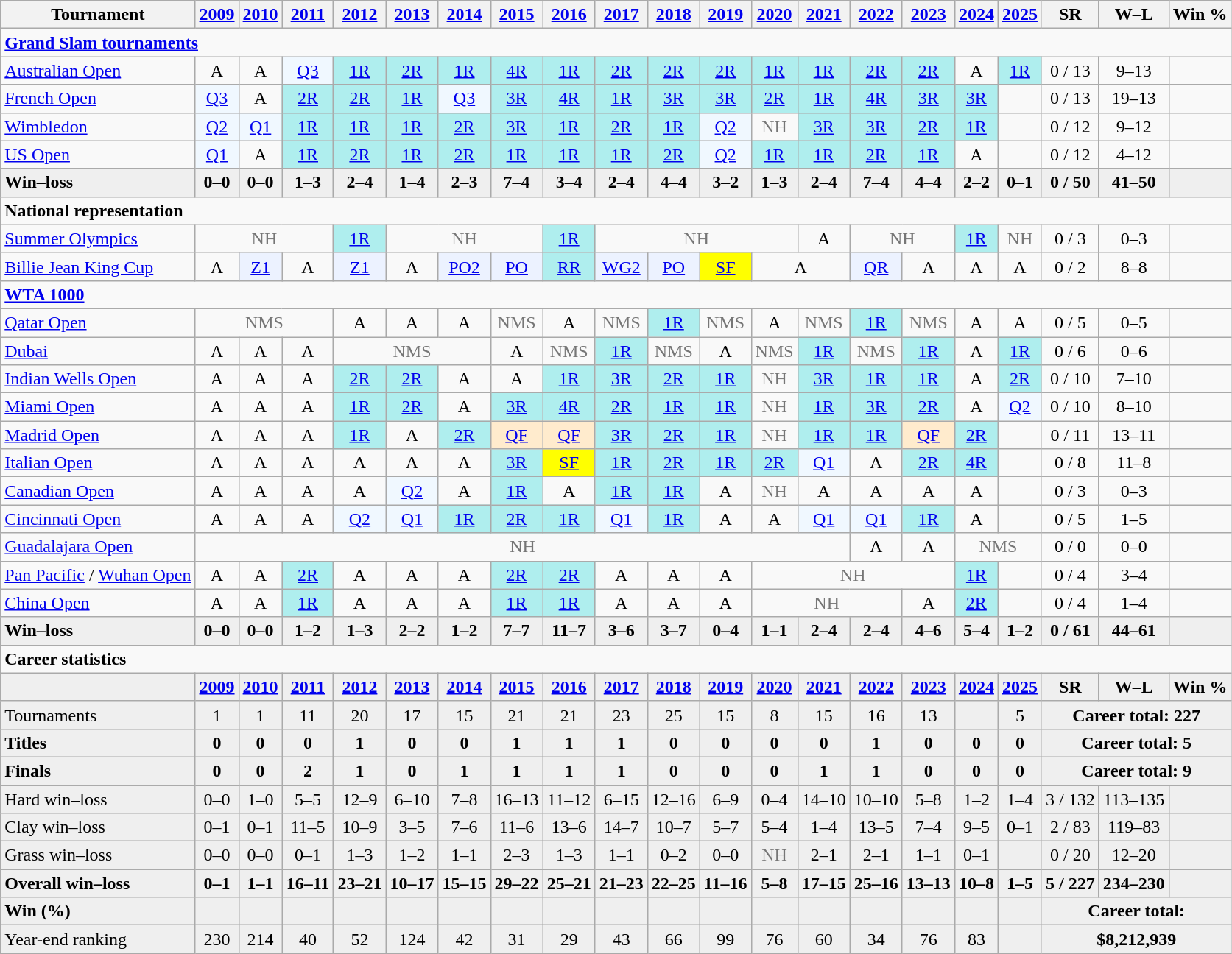<table class=wikitable style=text-align:center>
<tr>
<th>Tournament</th>
<th><a href='#'>2009</a></th>
<th><a href='#'>2010</a></th>
<th><a href='#'>2011</a></th>
<th><a href='#'>2012</a></th>
<th><a href='#'>2013</a></th>
<th><a href='#'>2014</a></th>
<th><a href='#'>2015</a></th>
<th><a href='#'>2016</a></th>
<th><a href='#'>2017</a></th>
<th><a href='#'>2018</a></th>
<th><a href='#'>2019</a></th>
<th><a href='#'>2020</a></th>
<th><a href='#'>2021</a></th>
<th><a href='#'>2022</a></th>
<th><a href='#'>2023</a></th>
<th><a href='#'>2024</a></th>
<th><a href='#'>2025</a></th>
<th>SR</th>
<th>W–L</th>
<th>Win %</th>
</tr>
<tr>
<td colspan="21" align="left"><strong><a href='#'>Grand Slam tournaments</a></strong></td>
</tr>
<tr>
<td align=left><a href='#'>Australian Open</a></td>
<td>A</td>
<td>A</td>
<td bgcolor=f0f8ff><a href='#'>Q3</a></td>
<td bgcolor=afeeee><a href='#'>1R</a></td>
<td bgcolor=afeeee><a href='#'>2R</a></td>
<td bgcolor=afeeee><a href='#'>1R</a></td>
<td bgcolor=afeeee><a href='#'>4R</a></td>
<td bgcolor=afeeee><a href='#'>1R</a></td>
<td bgcolor=afeeee><a href='#'>2R</a></td>
<td bgcolor=afeeee><a href='#'>2R</a></td>
<td bgcolor=afeeee><a href='#'>2R</a></td>
<td bgcolor=afeeee><a href='#'>1R</a></td>
<td bgcolor=afeeee><a href='#'>1R</a></td>
<td bgcolor=afeeee><a href='#'>2R</a></td>
<td bgcolor=afeeee><a href='#'>2R</a></td>
<td>A</td>
<td bgcolor=afeeee><a href='#'>1R</a></td>
<td>0 / 13</td>
<td>9–13</td>
<td></td>
</tr>
<tr>
<td align=left><a href='#'>French Open</a></td>
<td bgcolor=f0f8ff><a href='#'>Q3</a></td>
<td>A</td>
<td bgcolor=afeeee><a href='#'>2R</a></td>
<td bgcolor=afeeee><a href='#'>2R</a></td>
<td bgcolor=afeeee><a href='#'>1R</a></td>
<td bgcolor=f0f8ff><a href='#'>Q3</a></td>
<td bgcolor=afeeee><a href='#'>3R</a></td>
<td bgcolor=afeeee><a href='#'>4R</a></td>
<td bgcolor=afeeee><a href='#'>1R</a></td>
<td bgcolor=afeeee><a href='#'>3R</a></td>
<td bgcolor=afeeee><a href='#'>3R</a></td>
<td bgcolor=afeeee><a href='#'>2R</a></td>
<td bgcolor=afeeee><a href='#'>1R</a></td>
<td bgcolor=afeeee><a href='#'>4R</a></td>
<td bgcolor=afeeee><a href='#'>3R</a></td>
<td bgcolor=afeeee><a href='#'>3R</a></td>
<td></td>
<td>0 / 13</td>
<td>19–13</td>
<td></td>
</tr>
<tr>
<td align=left><a href='#'>Wimbledon</a></td>
<td bgcolor=f0f8ff><a href='#'>Q2</a></td>
<td bgcolor=f0f8ff><a href='#'>Q1</a></td>
<td bgcolor=afeeee><a href='#'>1R</a></td>
<td bgcolor=afeeee><a href='#'>1R</a></td>
<td bgcolor=afeeee><a href='#'>1R</a></td>
<td bgcolor=afeeee><a href='#'>2R</a></td>
<td bgcolor=afeeee><a href='#'>3R</a></td>
<td bgcolor=afeeee><a href='#'>1R</a></td>
<td bgcolor=afeeee><a href='#'>2R</a></td>
<td bgcolor=afeeee><a href='#'>1R</a></td>
<td bgcolor=f0f8ff><a href='#'>Q2</a></td>
<td style=color:#767676>NH</td>
<td bgcolor=afeeee><a href='#'>3R</a></td>
<td bgcolor=afeeee><a href='#'>3R</a></td>
<td bgcolor=afeeee><a href='#'>2R</a></td>
<td bgcolor=afeeee><a href='#'>1R</a></td>
<td></td>
<td>0 / 12</td>
<td>9–12</td>
<td></td>
</tr>
<tr>
<td align=left><a href='#'>US Open</a></td>
<td bgcolor=f0f8ff><a href='#'>Q1</a></td>
<td>A</td>
<td bgcolor=afeeee><a href='#'>1R</a></td>
<td bgcolor=afeeee><a href='#'>2R</a></td>
<td bgcolor=afeeee><a href='#'>1R</a></td>
<td bgcolor=afeeee><a href='#'>2R</a></td>
<td bgcolor=afeeee><a href='#'>1R</a></td>
<td bgcolor=afeeee><a href='#'>1R</a></td>
<td bgcolor=afeeee><a href='#'>1R</a></td>
<td bgcolor=afeeee><a href='#'>2R</a></td>
<td bgcolor=f0f8ff><a href='#'>Q2</a></td>
<td bgcolor=afeeee><a href='#'>1R</a></td>
<td bgcolor=afeeee><a href='#'>1R</a></td>
<td bgcolor=afeeee><a href='#'>2R</a></td>
<td bgcolor=afeeee><a href='#'>1R</a></td>
<td>A</td>
<td></td>
<td>0 / 12</td>
<td>4–12</td>
<td></td>
</tr>
<tr style=background:#efefef;font-weight:bold>
<td style=text-align:left>Win–loss</td>
<td>0–0</td>
<td>0–0</td>
<td>1–3</td>
<td>2–4</td>
<td>1–4</td>
<td>2–3</td>
<td>7–4</td>
<td>3–4</td>
<td>2–4</td>
<td>4–4</td>
<td>3–2</td>
<td>1–3</td>
<td>2–4</td>
<td>7–4</td>
<td>4–4</td>
<td>2–2</td>
<td>0–1</td>
<td>0 / 50</td>
<td>41–50</td>
<td></td>
</tr>
<tr>
<td colspan="21" style="text-align:left"><strong>National representation</strong></td>
</tr>
<tr>
<td align=left><a href='#'>Summer Olympics</a></td>
<td colspan=3 style=color:#767676>NH</td>
<td bgcolor=afeeee><a href='#'>1R</a></td>
<td colspan=3 style=color:#767676>NH</td>
<td bgcolor=afeeee><a href='#'>1R</a></td>
<td colspan=4 style=color:#767676>NH</td>
<td>A</td>
<td colspan="2" style=color:#767676>NH</td>
<td bgcolor=afeeee><a href='#'>1R</a></td>
<td style=color:#767676>NH</td>
<td>0 / 3</td>
<td>0–3</td>
<td></td>
</tr>
<tr>
<td align=left><a href='#'>Billie Jean King Cup</a></td>
<td>A</td>
<td bgcolor=ecf2ff><a href='#'>Z1</a></td>
<td>A</td>
<td bgcolor=ecf2ff><a href='#'>Z1</a></td>
<td>A</td>
<td bgcolor=ecf2ff><a href='#'>PO2</a></td>
<td bgcolor=ecf2ff><a href='#'>PO</a></td>
<td bgcolor=afeeee><a href='#'>RR</a></td>
<td bgcolor=ecf2ff><a href='#'>WG2</a></td>
<td bgcolor=ecf2ff><a href='#'>PO</a></td>
<td bgcolor=yellow><a href='#'>SF</a></td>
<td colspan="2">A</td>
<td bgcolor=ecf2ff><a href='#'>QR</a></td>
<td>A</td>
<td>A</td>
<td>A</td>
<td>0 / 2</td>
<td>8–8</td>
<td></td>
</tr>
<tr>
<td colspan="21" style="text-align:left"><strong><a href='#'>WTA 1000</a></strong></td>
</tr>
<tr>
<td align=left><a href='#'>Qatar Open</a></td>
<td colspan="3" style="color:#767676">NMS</td>
<td>A</td>
<td>A</td>
<td>A</td>
<td style="color:#767676">NMS</td>
<td>A</td>
<td style="color:#767676">NMS</td>
<td bgcolor=afeeee><a href='#'>1R</a></td>
<td style="color:#767676">NMS</td>
<td>A</td>
<td style="color:#767676">NMS</td>
<td bgcolor=afeeee><a href='#'>1R</a></td>
<td style="color:#767676">NMS</td>
<td>A</td>
<td>A</td>
<td>0 / 5</td>
<td>0–5</td>
<td></td>
</tr>
<tr>
<td align=left><a href='#'>Dubai</a></td>
<td>A</td>
<td>A</td>
<td>A</td>
<td colspan="3" style="color:#767676">NMS</td>
<td>A</td>
<td style="color:#767676">NMS</td>
<td bgcolor=afeeee><a href='#'>1R</a></td>
<td style="color:#767676">NMS</td>
<td>A</td>
<td style="color:#767676">NMS</td>
<td bgcolor=afeeee><a href='#'>1R</a></td>
<td style="color:#767676">NMS</td>
<td bgcolor=afeeee><a href='#'>1R</a></td>
<td>A</td>
<td bgcolor=afeeee><a href='#'>1R</a></td>
<td>0 / 6</td>
<td>0–6</td>
<td></td>
</tr>
<tr>
<td align=left><a href='#'>Indian Wells Open</a></td>
<td>A</td>
<td>A</td>
<td>A</td>
<td bgcolor=afeeee><a href='#'>2R</a></td>
<td bgcolor=afeeee><a href='#'>2R</a></td>
<td>A</td>
<td>A</td>
<td bgcolor=afeeee><a href='#'>1R</a></td>
<td bgcolor=afeeee><a href='#'>3R</a></td>
<td bgcolor=afeeee><a href='#'>2R</a></td>
<td bgcolor=afeeee><a href='#'>1R</a></td>
<td style=color:#767676>NH</td>
<td bgcolor=afeeee><a href='#'>3R</a></td>
<td bgcolor=afeeee><a href='#'>1R</a></td>
<td bgcolor=afeeee><a href='#'>1R</a></td>
<td>A</td>
<td bgcolor=afeeee><a href='#'>2R</a></td>
<td>0 / 10</td>
<td>7–10</td>
<td></td>
</tr>
<tr>
<td align=left><a href='#'>Miami Open</a></td>
<td>A</td>
<td>A</td>
<td>A</td>
<td bgcolor=afeeee><a href='#'>1R</a></td>
<td bgcolor=afeeee><a href='#'>2R</a></td>
<td>A</td>
<td bgcolor=afeeee><a href='#'>3R</a></td>
<td bgcolor=afeeee><a href='#'>4R</a></td>
<td bgcolor=afeeee><a href='#'>2R</a></td>
<td bgcolor=afeeee><a href='#'>1R</a></td>
<td bgcolor=afeeee><a href='#'>1R</a></td>
<td style=color:#767676>NH</td>
<td bgcolor=afeeee><a href='#'>1R</a></td>
<td bgcolor=afeeee><a href='#'>3R</a></td>
<td bgcolor=afeeee><a href='#'>2R</a></td>
<td>A</td>
<td bgcolor=f0f8ff><a href='#'>Q2</a></td>
<td>0 / 10</td>
<td>8–10</td>
<td></td>
</tr>
<tr>
<td align=left><a href='#'>Madrid Open</a></td>
<td>A</td>
<td>A</td>
<td>A</td>
<td bgcolor=afeeee><a href='#'>1R</a></td>
<td>A</td>
<td bgcolor=afeeee><a href='#'>2R</a></td>
<td bgcolor=ffebcd><a href='#'>QF</a></td>
<td bgcolor=ffebcd><a href='#'>QF</a></td>
<td bgcolor=afeeee><a href='#'>3R</a></td>
<td bgcolor=afeeee><a href='#'>2R</a></td>
<td bgcolor=afeeee><a href='#'>1R</a></td>
<td style=color:#767676>NH</td>
<td bgcolor=afeeee><a href='#'>1R</a></td>
<td bgcolor="afeeee"><a href='#'>1R</a></td>
<td bgcolor=ffebcd><a href='#'>QF</a></td>
<td bgcolor=afeeee><a href='#'>2R</a></td>
<td></td>
<td>0 / 11</td>
<td>13–11</td>
<td></td>
</tr>
<tr>
<td align=left><a href='#'>Italian Open</a></td>
<td>A</td>
<td>A</td>
<td>A</td>
<td>A</td>
<td>A</td>
<td>A</td>
<td bgcolor=afeeee><a href='#'>3R</a></td>
<td bgcolor=yellow><a href='#'>SF</a></td>
<td bgcolor=afeeee><a href='#'>1R</a></td>
<td bgcolor=afeeee><a href='#'>2R</a></td>
<td bgcolor=afeeee><a href='#'>1R</a></td>
<td bgcolor=afeeee><a href='#'>2R</a></td>
<td bgcolor=f0f8ff><a href='#'>Q1</a></td>
<td>A</td>
<td bgcolor=afeeee><a href='#'>2R</a></td>
<td bgcolor=afeeee><a href='#'>4R</a></td>
<td></td>
<td>0 / 8</td>
<td>11–8</td>
<td></td>
</tr>
<tr>
<td align=left><a href='#'>Canadian Open</a></td>
<td>A</td>
<td>A</td>
<td>A</td>
<td>A</td>
<td bgcolor=f0f8ff><a href='#'>Q2</a></td>
<td>A</td>
<td bgcolor=afeeee><a href='#'>1R</a></td>
<td>A</td>
<td bgcolor=afeeee><a href='#'>1R</a></td>
<td bgcolor=afeeee><a href='#'>1R</a></td>
<td>A</td>
<td style=color:#767676>NH</td>
<td>A</td>
<td>A</td>
<td>A</td>
<td>A</td>
<td></td>
<td>0 / 3</td>
<td>0–3</td>
<td></td>
</tr>
<tr>
<td align=left><a href='#'>Cincinnati Open</a></td>
<td>A</td>
<td>A</td>
<td>A</td>
<td bgcolor=f0f8ff><a href='#'>Q2</a></td>
<td bgcolor=f0f8ff><a href='#'>Q1</a></td>
<td bgcolor=afeeee><a href='#'>1R</a></td>
<td bgcolor=afeeee><a href='#'>2R</a></td>
<td bgcolor=afeeee><a href='#'>1R</a></td>
<td bgcolor=f0f8ff><a href='#'>Q1</a></td>
<td bgcolor=afeeee><a href='#'>1R</a></td>
<td>A</td>
<td>A</td>
<td bgcolor=f0f8ff><a href='#'>Q1</a></td>
<td bgcolor=f0f8ff><a href='#'>Q1</a></td>
<td bgcolor=afeeee><a href='#'>1R</a></td>
<td>A</td>
<td></td>
<td>0 / 5</td>
<td>1–5</td>
<td></td>
</tr>
<tr>
<td align=left><a href='#'>Guadalajara Open</a></td>
<td colspan="13" style="color:#767676">NH</td>
<td>A</td>
<td>A</td>
<td colspan=2 style="color:#767676">NMS</td>
<td>0 / 0</td>
<td>0–0</td>
<td></td>
</tr>
<tr>
<td align=left><a href='#'>Pan Pacific</a> / <a href='#'>Wuhan Open</a></td>
<td>A</td>
<td>A</td>
<td bgcolor=afeeee><a href='#'>2R</a></td>
<td>A</td>
<td>A</td>
<td>A</td>
<td bgcolor=afeeee><a href='#'>2R</a></td>
<td bgcolor=afeeee><a href='#'>2R</a></td>
<td>A</td>
<td>A</td>
<td>A</td>
<td colspan="4" style="color:#767676">NH</td>
<td bgcolor=afeeee><a href='#'>1R</a></td>
<td></td>
<td>0 / 4</td>
<td>3–4</td>
<td></td>
</tr>
<tr>
<td align=left><a href='#'>China Open</a></td>
<td>A</td>
<td>A</td>
<td bgcolor=afeeee><a href='#'>1R</a></td>
<td>A</td>
<td>A</td>
<td>A</td>
<td bgcolor=afeeee><a href='#'>1R</a></td>
<td bgcolor=afeeee><a href='#'>1R</a></td>
<td>A</td>
<td>A</td>
<td>A</td>
<td colspan="3" style="color:#767676">NH</td>
<td>A</td>
<td bgcolor=afeeee><a href='#'>2R</a></td>
<td></td>
<td>0 / 4</td>
<td>1–4</td>
<td></td>
</tr>
<tr style=background:#efefef;font-weight:bold>
<td style=text-align:left>Win–loss</td>
<td>0–0</td>
<td>0–0</td>
<td>1–2</td>
<td>1–3</td>
<td>2–2</td>
<td>1–2</td>
<td>7–7</td>
<td>11–7</td>
<td>3–6</td>
<td>3–7</td>
<td>0–4</td>
<td>1–1</td>
<td>2–4</td>
<td>2–4</td>
<td>4–6</td>
<td>5–4</td>
<td>1–2</td>
<td>0 / 61</td>
<td>44–61</td>
<td></td>
</tr>
<tr>
<td colspan="21" align="left"><strong>Career statistics</strong></td>
</tr>
<tr style=background:#efefef;font-weight:bold>
<td></td>
<td><a href='#'>2009</a></td>
<td><a href='#'>2010</a></td>
<td><a href='#'>2011</a></td>
<td><a href='#'>2012</a></td>
<td><a href='#'>2013</a></td>
<td><a href='#'>2014</a></td>
<td><a href='#'>2015</a></td>
<td><a href='#'>2016</a></td>
<td><a href='#'>2017</a></td>
<td><a href='#'>2018</a></td>
<td><a href='#'>2019</a></td>
<td><a href='#'>2020</a></td>
<td><a href='#'>2021</a></td>
<td><a href='#'>2022</a></td>
<td><a href='#'>2023</a></td>
<td><a href='#'>2024</a></td>
<td><a href='#'>2025</a></td>
<td>SR</td>
<td>W–L</td>
<td>Win %</td>
</tr>
<tr style="background:#efefef">
<td align="left">Tournaments</td>
<td>1</td>
<td>1</td>
<td>11</td>
<td>20</td>
<td>17</td>
<td>15</td>
<td>21</td>
<td>21</td>
<td>23</td>
<td>25</td>
<td>15</td>
<td>8</td>
<td>15</td>
<td>16</td>
<td>13</td>
<td></td>
<td>5</td>
<td colspan="3"><strong>Career total: 227</strong></td>
</tr>
<tr style=background:#efefef;font-weight:bold>
<td align=left>Titles</td>
<td>0</td>
<td>0</td>
<td>0</td>
<td>1</td>
<td>0</td>
<td>0</td>
<td>1</td>
<td>1</td>
<td>1</td>
<td>0</td>
<td>0</td>
<td>0</td>
<td>0</td>
<td>1</td>
<td>0</td>
<td>0</td>
<td>0</td>
<td colspan=3>Career total: 5</td>
</tr>
<tr style=background:#efefef;font-weight:bold>
<td align=left>Finals</td>
<td>0</td>
<td>0</td>
<td>2</td>
<td>1</td>
<td>0</td>
<td>1</td>
<td>1</td>
<td>1</td>
<td>1</td>
<td>0</td>
<td>0</td>
<td>0</td>
<td>1</td>
<td>1</td>
<td>0</td>
<td>0</td>
<td>0</td>
<td colspan=3>Career total: 9</td>
</tr>
<tr style=background:#efefef>
<td align=left>Hard win–loss</td>
<td>0–0</td>
<td>1–0</td>
<td>5–5</td>
<td>12–9</td>
<td>6–10</td>
<td>7–8</td>
<td>16–13</td>
<td>11–12</td>
<td>6–15</td>
<td>12–16</td>
<td>6–9</td>
<td>0–4</td>
<td>14–10</td>
<td>10–10</td>
<td>5–8</td>
<td>1–2</td>
<td>1–4</td>
<td>3 / 132</td>
<td>113–135</td>
<td></td>
</tr>
<tr style=background:#efefef>
<td align=left>Clay win–loss</td>
<td>0–1</td>
<td>0–1</td>
<td>11–5</td>
<td>10–9</td>
<td>3–5</td>
<td>7–6</td>
<td>11–6</td>
<td>13–6</td>
<td>14–7</td>
<td>10–7</td>
<td>5–7</td>
<td>5–4</td>
<td>1–4</td>
<td>13–5</td>
<td>7–4</td>
<td>9–5</td>
<td>0–1</td>
<td>2 / 83</td>
<td>119–83</td>
<td></td>
</tr>
<tr style=background:#efefef>
<td align=left>Grass win–loss</td>
<td>0–0</td>
<td>0–0</td>
<td>0–1</td>
<td>1–3</td>
<td>1–2</td>
<td>1–1</td>
<td>2–3</td>
<td>1–3</td>
<td>1–1</td>
<td>0–2</td>
<td>0–0</td>
<td style=color:#767676>NH</td>
<td>2–1</td>
<td>2–1</td>
<td>1–1</td>
<td>0–1</td>
<td></td>
<td>0 / 20</td>
<td>12–20</td>
<td></td>
</tr>
<tr style=background:#efefef;font-weight:bold>
<td align=left>Overall win–loss</td>
<td>0–1</td>
<td>1–1</td>
<td>16–11</td>
<td>23–21</td>
<td>10–17</td>
<td>15–15</td>
<td>29–22</td>
<td>25–21</td>
<td>21–23</td>
<td>22–25</td>
<td>11–16</td>
<td>5–8</td>
<td>17–15</td>
<td>25–16</td>
<td>13–13</td>
<td>10–8</td>
<td>1–5</td>
<td>5 / 227</td>
<td>234–230</td>
<td></td>
</tr>
<tr style=background:#efefef;font-weight:bold>
<td align=left>Win (%)</td>
<td></td>
<td></td>
<td></td>
<td></td>
<td></td>
<td></td>
<td></td>
<td></td>
<td></td>
<td></td>
<td></td>
<td></td>
<td></td>
<td></td>
<td></td>
<td></td>
<td></td>
<td colspan="3">Career total: </td>
</tr>
<tr style=background:#efefef>
<td align=left>Year-end ranking</td>
<td>230</td>
<td>214</td>
<td>40</td>
<td>52</td>
<td>124</td>
<td>42</td>
<td>31</td>
<td>29</td>
<td>43</td>
<td>66</td>
<td>99</td>
<td>76</td>
<td>60</td>
<td>34</td>
<td>76</td>
<td>83</td>
<td></td>
<td colspan="3"><strong>$8,212,939</strong></td>
</tr>
</table>
